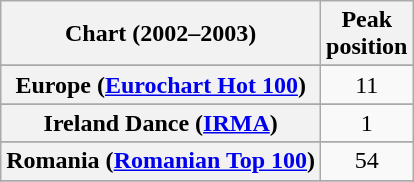<table class="wikitable sortable plainrowheaders" style="text-align:center">
<tr>
<th>Chart (2002–2003)</th>
<th>Peak<br>position</th>
</tr>
<tr>
</tr>
<tr>
</tr>
<tr>
<th scope="row">Europe (<a href='#'>Eurochart Hot 100</a>)</th>
<td>11</td>
</tr>
<tr>
</tr>
<tr>
<th scope="row">Ireland Dance (<a href='#'>IRMA</a>)</th>
<td>1</td>
</tr>
<tr>
</tr>
<tr>
</tr>
<tr>
<th scope="row">Romania (<a href='#'>Romanian Top 100</a>)</th>
<td>54</td>
</tr>
<tr>
</tr>
<tr>
</tr>
<tr>
</tr>
</table>
